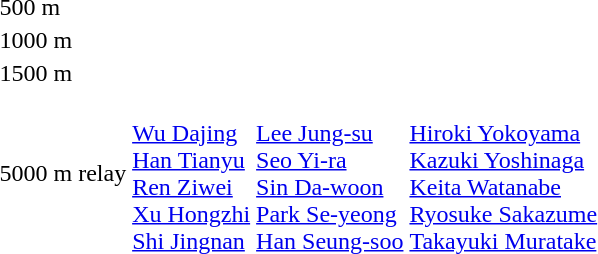<table>
<tr>
<td>500 m<br></td>
<td></td>
<td></td>
<td></td>
</tr>
<tr>
<td>1000 m<br></td>
<td></td>
<td></td>
<td></td>
</tr>
<tr>
<td>1500 m<br></td>
<td></td>
<td></td>
<td></td>
</tr>
<tr>
<td>5000 m relay<br></td>
<td><br><a href='#'>Wu Dajing</a><br><a href='#'>Han Tianyu</a><br><a href='#'>Ren Ziwei</a><br><a href='#'>Xu Hongzhi</a><br><a href='#'>Shi Jingnan</a></td>
<td><br><a href='#'>Lee Jung-su</a><br><a href='#'>Seo Yi-ra</a><br><a href='#'>Sin Da-woon</a><br><a href='#'>Park Se-yeong</a><br><a href='#'>Han Seung-soo</a></td>
<td><br><a href='#'>Hiroki Yokoyama</a><br><a href='#'>Kazuki Yoshinaga</a><br><a href='#'>Keita Watanabe</a><br><a href='#'>Ryosuke Sakazume</a><br><a href='#'>Takayuki Muratake</a></td>
</tr>
</table>
